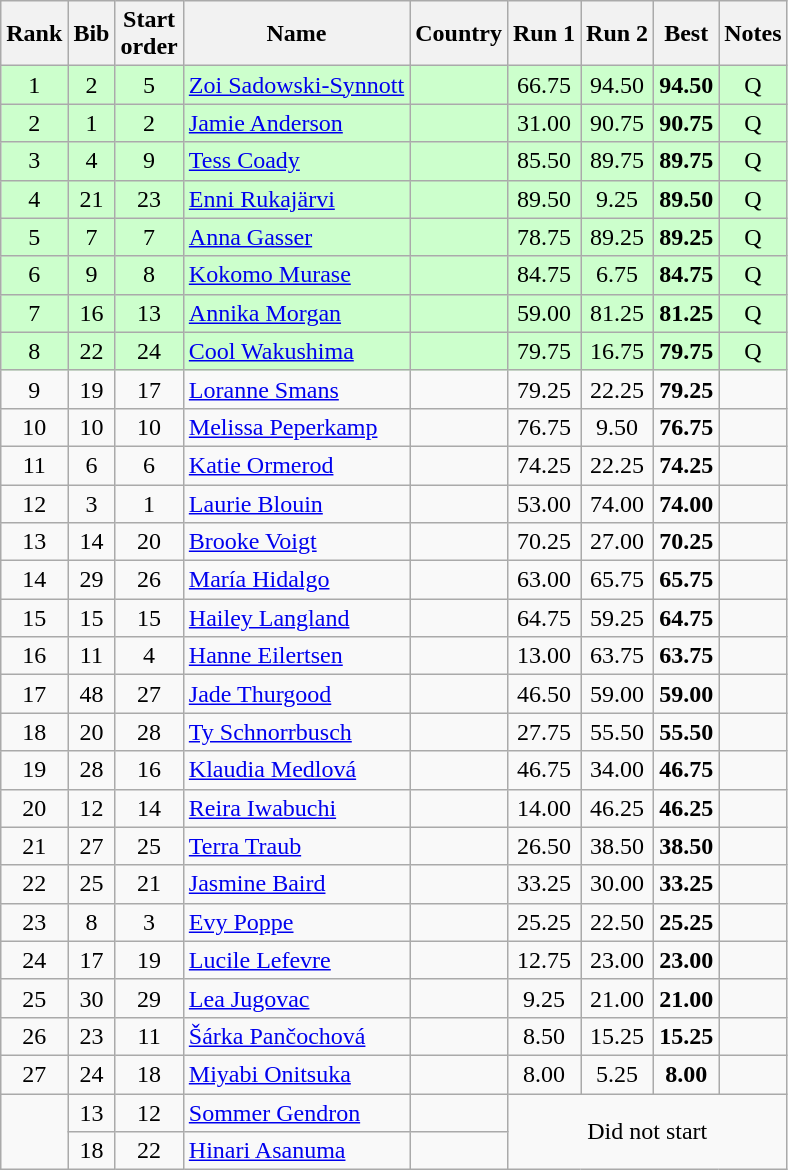<table class="wikitable sortable" style="text-align:center">
<tr>
<th>Rank</th>
<th>Bib</th>
<th>Start<br>order</th>
<th>Name</th>
<th>Country</th>
<th>Run 1</th>
<th>Run 2</th>
<th>Best</th>
<th>Notes</th>
</tr>
<tr bgcolor=ccffcc>
<td>1</td>
<td>2</td>
<td>5</td>
<td align=left><a href='#'>Zoi Sadowski-Synnott</a></td>
<td align=left></td>
<td>66.75</td>
<td>94.50</td>
<td><strong>94.50</strong></td>
<td>Q</td>
</tr>
<tr bgcolor=ccffcc>
<td>2</td>
<td>1</td>
<td>2</td>
<td align=left><a href='#'>Jamie Anderson</a></td>
<td align=left></td>
<td>31.00</td>
<td>90.75</td>
<td><strong>90.75</strong></td>
<td>Q</td>
</tr>
<tr bgcolor=ccffcc>
<td>3</td>
<td>4</td>
<td>9</td>
<td align=left><a href='#'>Tess Coady</a></td>
<td align=left></td>
<td>85.50</td>
<td>89.75</td>
<td><strong>89.75</strong></td>
<td>Q</td>
</tr>
<tr bgcolor=ccffcc>
<td>4</td>
<td>21</td>
<td>23</td>
<td align=left><a href='#'>Enni Rukajärvi</a></td>
<td align=left></td>
<td>89.50</td>
<td>9.25</td>
<td><strong>89.50</strong></td>
<td>Q</td>
</tr>
<tr bgcolor=ccffcc>
<td>5</td>
<td>7</td>
<td>7</td>
<td align=left><a href='#'>Anna Gasser</a></td>
<td align=left></td>
<td>78.75</td>
<td>89.25</td>
<td><strong>89.25</strong></td>
<td>Q</td>
</tr>
<tr bgcolor=ccffcc>
<td>6</td>
<td>9</td>
<td>8</td>
<td align=left><a href='#'>Kokomo Murase</a></td>
<td align=left></td>
<td>84.75</td>
<td>6.75</td>
<td><strong>84.75</strong></td>
<td>Q</td>
</tr>
<tr bgcolor=ccffcc>
<td>7</td>
<td>16</td>
<td>13</td>
<td align=left><a href='#'>Annika Morgan</a></td>
<td align=left></td>
<td>59.00</td>
<td>81.25</td>
<td><strong>81.25</strong></td>
<td>Q</td>
</tr>
<tr bgcolor=ccffcc>
<td>8</td>
<td>22</td>
<td>24</td>
<td align=left><a href='#'>Cool Wakushima</a></td>
<td align=left></td>
<td>79.75</td>
<td>16.75</td>
<td><strong>79.75</strong></td>
<td>Q</td>
</tr>
<tr>
<td>9</td>
<td>19</td>
<td>17</td>
<td align=left><a href='#'>Loranne Smans</a></td>
<td align=left></td>
<td>79.25</td>
<td>22.25</td>
<td><strong>79.25</strong></td>
<td></td>
</tr>
<tr>
<td>10</td>
<td>10</td>
<td>10</td>
<td align=left><a href='#'>Melissa Peperkamp</a></td>
<td align=left></td>
<td>76.75</td>
<td>9.50</td>
<td><strong>76.75</strong></td>
<td></td>
</tr>
<tr>
<td>11</td>
<td>6</td>
<td>6</td>
<td align=left><a href='#'>Katie Ormerod</a></td>
<td align=left></td>
<td>74.25</td>
<td>22.25</td>
<td><strong>74.25</strong></td>
<td></td>
</tr>
<tr>
<td>12</td>
<td>3</td>
<td>1</td>
<td align=left><a href='#'>Laurie Blouin</a></td>
<td align=left></td>
<td>53.00</td>
<td>74.00</td>
<td><strong>74.00</strong></td>
<td></td>
</tr>
<tr>
<td>13</td>
<td>14</td>
<td>20</td>
<td align=left><a href='#'>Brooke Voigt</a></td>
<td align=left></td>
<td>70.25</td>
<td>27.00</td>
<td><strong>70.25</strong></td>
<td></td>
</tr>
<tr>
<td>14</td>
<td>29</td>
<td>26</td>
<td align=left><a href='#'>María Hidalgo</a></td>
<td align=left></td>
<td>63.00</td>
<td>65.75</td>
<td><strong>65.75</strong></td>
<td></td>
</tr>
<tr>
<td>15</td>
<td>15</td>
<td>15</td>
<td align=left><a href='#'>Hailey Langland</a></td>
<td align=left></td>
<td>64.75</td>
<td>59.25</td>
<td><strong>64.75</strong></td>
<td></td>
</tr>
<tr>
<td>16</td>
<td>11</td>
<td>4</td>
<td align=left><a href='#'>Hanne Eilertsen</a></td>
<td align=left></td>
<td>13.00</td>
<td>63.75</td>
<td><strong>63.75</strong></td>
<td></td>
</tr>
<tr>
<td>17</td>
<td>48</td>
<td>27</td>
<td align=left><a href='#'>Jade Thurgood</a></td>
<td align=left></td>
<td>46.50</td>
<td>59.00</td>
<td><strong>59.00</strong></td>
<td></td>
</tr>
<tr>
<td>18</td>
<td>20</td>
<td>28</td>
<td align=left><a href='#'>Ty Schnorrbusch</a></td>
<td align=left></td>
<td>27.75</td>
<td>55.50</td>
<td><strong>55.50</strong></td>
<td></td>
</tr>
<tr>
<td>19</td>
<td>28</td>
<td>16</td>
<td align=left><a href='#'>Klaudia Medlová</a></td>
<td align=left></td>
<td>46.75</td>
<td>34.00</td>
<td><strong>46.75</strong></td>
<td></td>
</tr>
<tr>
<td>20</td>
<td>12</td>
<td>14</td>
<td align=left><a href='#'>Reira Iwabuchi</a></td>
<td align=left></td>
<td>14.00</td>
<td>46.25</td>
<td><strong>46.25</strong></td>
<td></td>
</tr>
<tr>
<td>21</td>
<td>27</td>
<td>25</td>
<td align=left><a href='#'>Terra Traub</a></td>
<td align=left></td>
<td>26.50</td>
<td>38.50</td>
<td><strong>38.50</strong></td>
<td></td>
</tr>
<tr>
<td>22</td>
<td>25</td>
<td>21</td>
<td align=left><a href='#'>Jasmine Baird</a></td>
<td align=left></td>
<td>33.25</td>
<td>30.00</td>
<td><strong>33.25</strong></td>
<td></td>
</tr>
<tr>
<td>23</td>
<td>8</td>
<td>3</td>
<td align=left><a href='#'>Evy Poppe</a></td>
<td align=left></td>
<td>25.25</td>
<td>22.50</td>
<td><strong>25.25</strong></td>
<td></td>
</tr>
<tr>
<td>24</td>
<td>17</td>
<td>19</td>
<td align=left><a href='#'>Lucile Lefevre</a></td>
<td align=left></td>
<td>12.75</td>
<td>23.00</td>
<td><strong>23.00</strong></td>
<td></td>
</tr>
<tr>
<td>25</td>
<td>30</td>
<td>29</td>
<td align=left><a href='#'>Lea Jugovac</a></td>
<td align=left></td>
<td>9.25</td>
<td>21.00</td>
<td><strong>21.00</strong></td>
<td></td>
</tr>
<tr>
<td>26</td>
<td>23</td>
<td>11</td>
<td align=left><a href='#'>Šárka Pančochová</a></td>
<td align=left></td>
<td>8.50</td>
<td>15.25</td>
<td><strong>15.25</strong></td>
<td></td>
</tr>
<tr>
<td>27</td>
<td>24</td>
<td>18</td>
<td align=left><a href='#'>Miyabi Onitsuka</a></td>
<td align=left></td>
<td>8.00</td>
<td>5.25</td>
<td><strong>8.00</strong></td>
<td></td>
</tr>
<tr>
<td rowspan=2></td>
<td>13</td>
<td>12</td>
<td align=left><a href='#'>Sommer Gendron</a></td>
<td align=left></td>
<td colspan=4 rowspan=2>Did not start</td>
</tr>
<tr>
<td>18</td>
<td>22</td>
<td align=left><a href='#'>Hinari Asanuma</a></td>
<td align=left></td>
</tr>
</table>
